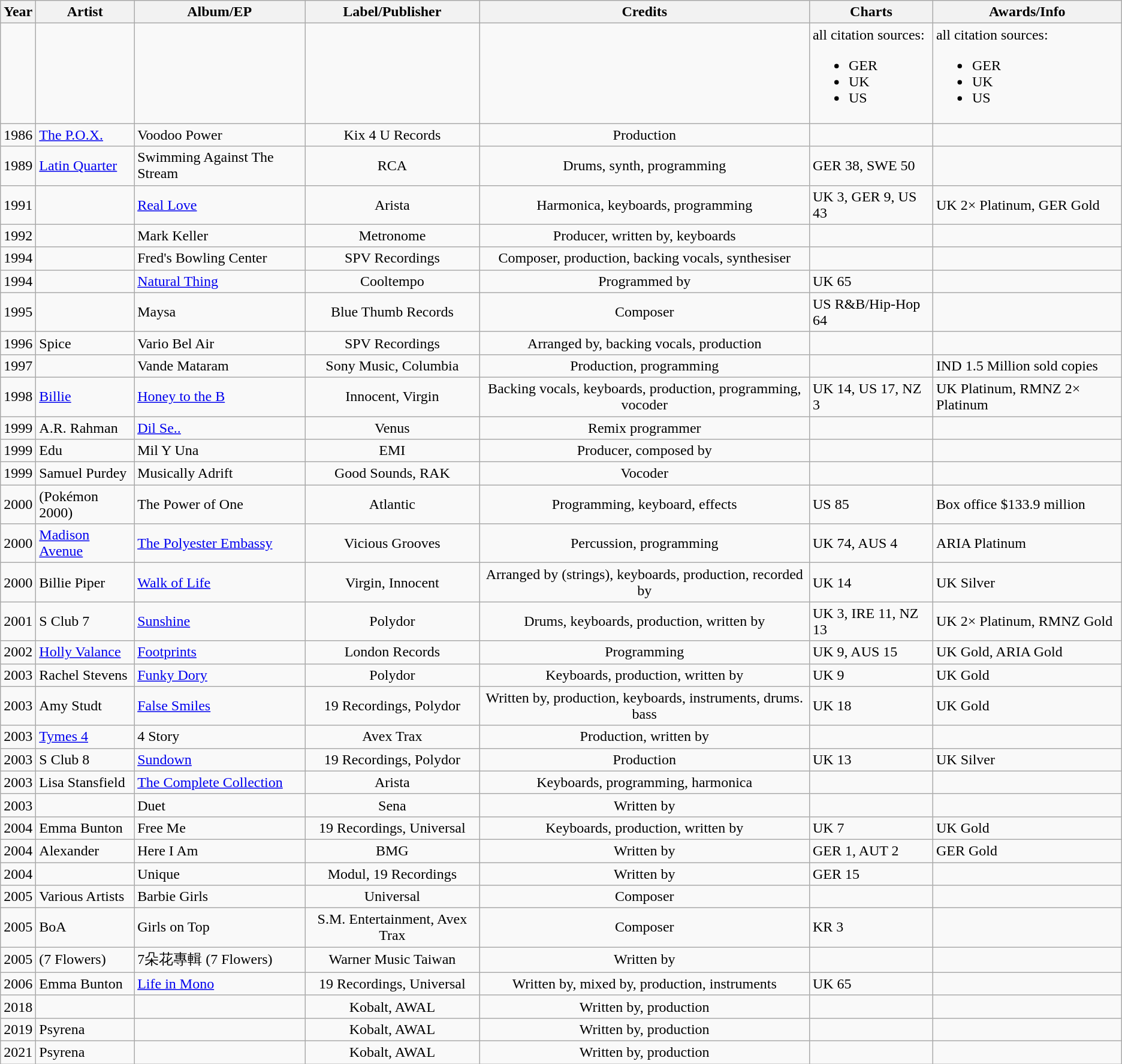<table class="wikitable sortable">
<tr>
<th>Year</th>
<th>Artist</th>
<th>Album/EP</th>
<th>Label/Publisher</th>
<th>Credits</th>
<th>Charts</th>
<th>Awards/Info</th>
</tr>
<tr>
<td></td>
<td></td>
<td></td>
<td></td>
<td></td>
<td>all citation sources:<br><ul><li>GER</li><li>UK</li><li>US</li></ul></td>
<td>all citation sources:<br><ul><li>GER</li><li>UK</li><li>US</li></ul></td>
</tr>
<tr>
<td>1986</td>
<td><a href='#'>The P.O.X.</a></td>
<td>Voodoo Power</td>
<td align="center">Kix 4 U Records</td>
<td align="center">Production</td>
<td></td>
<td></td>
</tr>
<tr>
<td>1989</td>
<td><a href='#'>Latin Quarter</a></td>
<td>Swimming Against The Stream</td>
<td align="center">RCA</td>
<td align="center">Drums, synth, programming</td>
<td>GER 38, SWE 50</td>
<td></td>
</tr>
<tr>
<td>1991</td>
<td></td>
<td><a href='#'>Real Love</a></td>
<td align="center">Arista</td>
<td align="center">Harmonica, keyboards, programming</td>
<td>UK 3, GER 9, US 43</td>
<td>UK 2× Platinum, GER Gold</td>
</tr>
<tr>
<td>1992</td>
<td></td>
<td>Mark Keller</td>
<td align="center">Metronome</td>
<td align="center">Producer, written by, keyboards</td>
<td></td>
<td></td>
</tr>
<tr>
<td>1994</td>
<td></td>
<td>Fred's Bowling Center</td>
<td align="center">SPV Recordings</td>
<td align="center">Composer, production, backing vocals, synthesiser</td>
<td></td>
<td></td>
</tr>
<tr>
<td>1994</td>
<td></td>
<td><a href='#'>Natural Thing</a></td>
<td align="center">Cooltempo</td>
<td align="center">Programmed by</td>
<td>UK 65</td>
<td></td>
</tr>
<tr>
<td>1995</td>
<td></td>
<td>Maysa</td>
<td align="center">Blue Thumb Records</td>
<td align="center">Composer</td>
<td>US R&B/Hip-Hop 64</td>
<td></td>
</tr>
<tr>
<td>1996</td>
<td>Spice</td>
<td>Vario Bel Air</td>
<td align="center">SPV Recordings</td>
<td align="center">Arranged by, backing vocals, production</td>
<td></td>
<td></td>
</tr>
<tr>
<td>1997</td>
<td></td>
<td>Vande Mataram</td>
<td align="center">Sony Music, Columbia</td>
<td align="center">Production, programming</td>
<td></td>
<td>IND 1.5 Million sold copies</td>
</tr>
<tr>
<td>1998</td>
<td><a href='#'>Billie</a></td>
<td><a href='#'>Honey to the B</a></td>
<td align="center">Innocent, Virgin</td>
<td align="center">Backing vocals, keyboards, production, programming, vocoder</td>
<td>UK 14, US 17, NZ 3</td>
<td>UK Platinum, RMNZ 2× Platinum</td>
</tr>
<tr>
<td>1999</td>
<td>A.R. Rahman</td>
<td><a href='#'>Dil Se..</a></td>
<td align="center">Venus</td>
<td align="center">Remix programmer</td>
<td></td>
<td></td>
</tr>
<tr>
<td>1999</td>
<td>Edu</td>
<td>Mil Y Una</td>
<td align="center">EMI</td>
<td align="center">Producer, composed by</td>
<td></td>
<td></td>
</tr>
<tr>
<td>1999</td>
<td>Samuel Purdey</td>
<td>Musically Adrift</td>
<td align="center">Good Sounds, RAK</td>
<td align="center">Vocoder</td>
<td></td>
<td></td>
</tr>
<tr>
<td>2000</td>
<td> (Pokémon 2000)</td>
<td>The Power of One</td>
<td align="center">Atlantic</td>
<td align="center">Programming, keyboard, effects</td>
<td>US 85</td>
<td>Box office $133.9 million</td>
</tr>
<tr>
<td>2000</td>
<td><a href='#'>Madison Avenue</a></td>
<td><a href='#'>The Polyester Embassy</a></td>
<td align="center">Vicious Grooves</td>
<td align="center">Percussion, programming</td>
<td>UK 74, AUS 4</td>
<td>ARIA Platinum</td>
</tr>
<tr>
<td>2000</td>
<td>Billie Piper</td>
<td><a href='#'>Walk of Life</a></td>
<td align="center">Virgin, Innocent</td>
<td align="center">Arranged by (strings), keyboards, production, recorded by</td>
<td>UK 14</td>
<td>UK Silver</td>
</tr>
<tr>
<td>2001</td>
<td>S Club 7</td>
<td><a href='#'>Sunshine</a></td>
<td align="center">Polydor</td>
<td align="center">Drums, keyboards, production, written by</td>
<td>UK 3, IRE 11, NZ 13</td>
<td>UK 2× Platinum, RMNZ Gold</td>
</tr>
<tr>
<td>2002</td>
<td><a href='#'>Holly Valance</a></td>
<td><a href='#'>Footprints</a></td>
<td align="center">London Records</td>
<td align="center">Programming</td>
<td>UK 9, AUS 15</td>
<td>UK Gold, ARIA Gold</td>
</tr>
<tr>
<td>2003</td>
<td>Rachel Stevens</td>
<td><a href='#'>Funky Dory</a></td>
<td align="center">Polydor</td>
<td align="center">Keyboards, production, written by</td>
<td>UK 9</td>
<td>UK Gold</td>
</tr>
<tr>
<td>2003</td>
<td>Amy Studt</td>
<td><a href='#'>False Smiles</a></td>
<td align="center">19 Recordings, Polydor</td>
<td align="center">Written by, production, keyboards, instruments, drums. bass</td>
<td>UK 18</td>
<td>UK Gold</td>
</tr>
<tr>
<td>2003</td>
<td><a href='#'>Tymes 4</a></td>
<td>4 Story</td>
<td align="center">Avex Trax</td>
<td align="center">Production, written by</td>
<td></td>
<td></td>
</tr>
<tr>
<td>2003</td>
<td>S Club 8</td>
<td><a href='#'>Sundown</a></td>
<td align="center">19 Recordings, Polydor</td>
<td align="center">Production</td>
<td>UK 13</td>
<td>UK Silver</td>
</tr>
<tr>
<td>2003</td>
<td>Lisa Stansfield</td>
<td><a href='#'>The Complete Collection</a></td>
<td align="center">Arista</td>
<td align="center">Keyboards, programming, harmonica</td>
<td></td>
<td></td>
</tr>
<tr>
<td>2003</td>
<td></td>
<td>Duet</td>
<td align="center">Sena</td>
<td align="center">Written by</td>
<td></td>
<td></td>
</tr>
<tr>
<td>2004</td>
<td>Emma Bunton</td>
<td>Free Me</td>
<td align="center">19 Recordings, Universal</td>
<td align="center">Keyboards, production, written by</td>
<td>UK 7</td>
<td>UK Gold</td>
</tr>
<tr>
<td>2004</td>
<td>Alexander</td>
<td>Here I Am</td>
<td align="center">BMG</td>
<td align="center">Written by</td>
<td>GER 1, AUT 2</td>
<td>GER Gold</td>
</tr>
<tr>
<td>2004</td>
<td></td>
<td>Unique</td>
<td align="center">Modul, 19 Recordings</td>
<td align="center">Written by</td>
<td>GER 15</td>
<td></td>
</tr>
<tr>
<td>2005</td>
<td>Various Artists</td>
<td>Barbie Girls</td>
<td align="center">Universal</td>
<td align="center">Composer</td>
<td></td>
<td></td>
</tr>
<tr>
<td>2005</td>
<td>BoA</td>
<td>Girls on Top</td>
<td align="center">S.M. Entertainment, Avex Trax</td>
<td align="center">Composer</td>
<td>KR 3</td>
<td></td>
</tr>
<tr>
<td>2005</td>
<td> (7 Flowers)</td>
<td>7朵花專輯 (7 Flowers)</td>
<td align="center">Warner Music Taiwan</td>
<td align="center">Written by</td>
<td></td>
<td></td>
</tr>
<tr>
<td>2006</td>
<td>Emma Bunton</td>
<td><a href='#'>Life in Mono</a></td>
<td align="center">19 Recordings, Universal</td>
<td align="center">Written by, mixed by, production, instruments</td>
<td>UK 65</td>
<td></td>
</tr>
<tr>
<td>2018</td>
<td></td>
<td></td>
<td align="center">Kobalt, AWAL</td>
<td align="center">Written by, production</td>
<td></td>
<td></td>
</tr>
<tr>
<td>2019</td>
<td>Psyrena</td>
<td></td>
<td align="center">Kobalt, AWAL</td>
<td align="center">Written by, production</td>
<td></td>
<td></td>
</tr>
<tr>
<td>2021</td>
<td>Psyrena</td>
<td></td>
<td align="center">Kobalt, AWAL</td>
<td align="center">Written by, production</td>
<td></td>
<td></td>
</tr>
</table>
